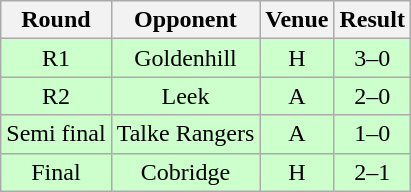<table class="wikitable" style="font-size:100%; text-align:center">
<tr>
<th>Round</th>
<th>Opponent</th>
<th>Venue</th>
<th>Result</th>
</tr>
<tr style="background-color: #CCFFCC;">
<td>R1</td>
<td>Goldenhill</td>
<td>H</td>
<td>3–0</td>
</tr>
<tr style="background-color: #CCFFCC;">
<td>R2</td>
<td>Leek</td>
<td>A</td>
<td>2–0</td>
</tr>
<tr style="background-color: #CCFFCC;">
<td>Semi final</td>
<td>Talke Rangers</td>
<td>A</td>
<td>1–0</td>
</tr>
<tr style="background-color: #CCFFCC;">
<td>Final</td>
<td>Cobridge</td>
<td>H</td>
<td>2–1</td>
</tr>
</table>
